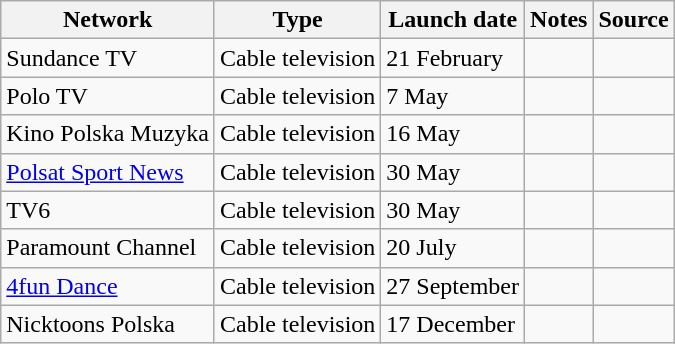<table class="wikitable sortable">
<tr>
<th>Network</th>
<th>Type</th>
<th>Launch date</th>
<th>Notes</th>
<th>Source</th>
</tr>
<tr>
<td>Sundance TV</td>
<td>Cable television</td>
<td>21 February</td>
<td></td>
<td></td>
</tr>
<tr>
<td>Polo TV</td>
<td>Cable television</td>
<td>7 May</td>
<td></td>
<td></td>
</tr>
<tr>
<td>Kino Polska Muzyka</td>
<td>Cable television</td>
<td>16 May</td>
<td></td>
<td></td>
</tr>
<tr>
<td><a href='#'>Polsat Sport News</a></td>
<td>Cable television</td>
<td>30 May</td>
<td></td>
<td></td>
</tr>
<tr>
<td>TV6</td>
<td>Cable television</td>
<td>30 May</td>
<td></td>
<td></td>
</tr>
<tr>
<td>Paramount Channel</td>
<td>Cable television</td>
<td>20 July</td>
<td></td>
<td></td>
</tr>
<tr>
<td><a href='#'>4fun Dance</a></td>
<td>Cable television</td>
<td>27 September</td>
<td></td>
<td></td>
</tr>
<tr>
<td>Nicktoons Polska</td>
<td>Cable television</td>
<td>17 December</td>
<td></td>
<td></td>
</tr>
</table>
